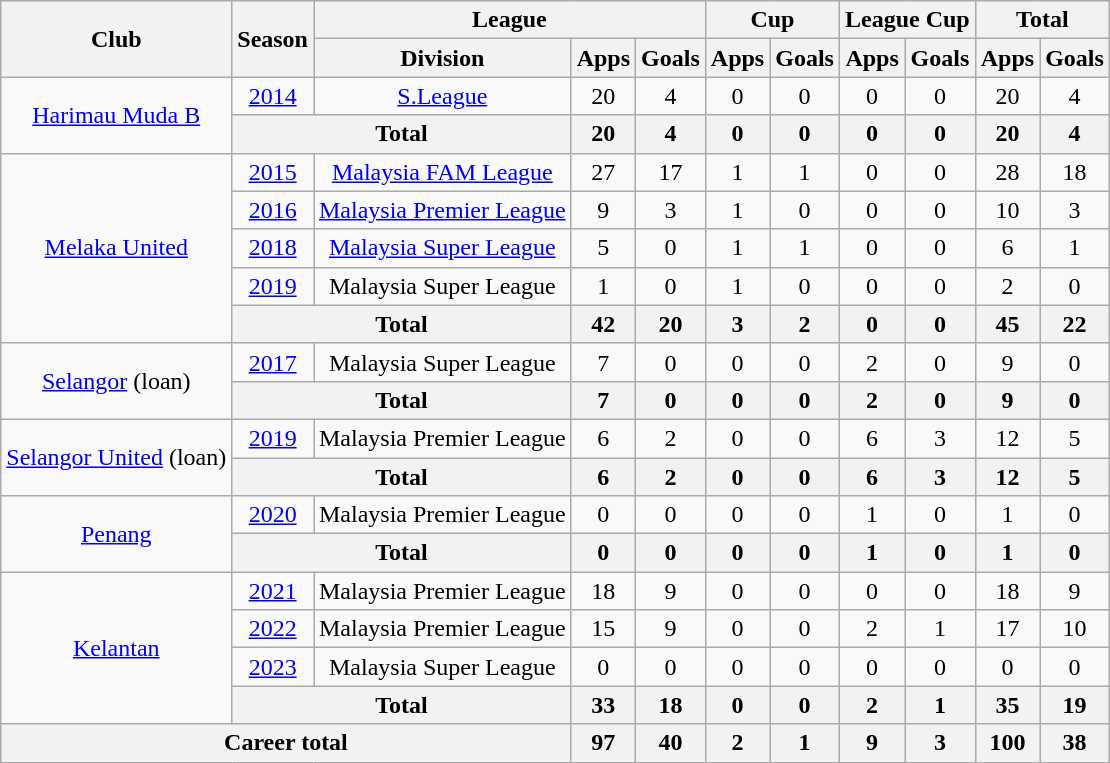<table class="wikitable" style="text-align:center">
<tr>
<th rowspan="2">Club</th>
<th rowspan="2">Season</th>
<th colspan="3">League</th>
<th colspan="2">Cup</th>
<th colspan="2">League Cup</th>
<th colspan="2">Total</th>
</tr>
<tr>
<th>Division</th>
<th>Apps</th>
<th>Goals</th>
<th>Apps</th>
<th>Goals</th>
<th>Apps</th>
<th>Goals</th>
<th>Apps</th>
<th>Goals</th>
</tr>
<tr>
<td rowspan="2"><a href='#'>Harimau Muda B</a></td>
<td><a href='#'>2014</a></td>
<td><a href='#'>S.League</a></td>
<td>20</td>
<td>4</td>
<td>0</td>
<td>0</td>
<td>0</td>
<td>0</td>
<td>20</td>
<td>4</td>
</tr>
<tr>
<th colspan="2">Total</th>
<th>20</th>
<th>4</th>
<th>0</th>
<th>0</th>
<th>0</th>
<th>0</th>
<th>20</th>
<th>4</th>
</tr>
<tr>
<td rowspan="5"><a href='#'>Melaka United</a></td>
<td><a href='#'>2015</a></td>
<td><a href='#'>Malaysia FAM League</a></td>
<td>27</td>
<td>17</td>
<td>1</td>
<td>1</td>
<td>0</td>
<td>0</td>
<td>28</td>
<td>18</td>
</tr>
<tr>
<td><a href='#'>2016</a></td>
<td><a href='#'>Malaysia Premier League</a></td>
<td>9</td>
<td>3</td>
<td>1</td>
<td>0</td>
<td>0</td>
<td>0</td>
<td>10</td>
<td>3</td>
</tr>
<tr>
<td><a href='#'>2018</a></td>
<td><a href='#'>Malaysia Super League</a></td>
<td>5</td>
<td>0</td>
<td>1</td>
<td>1</td>
<td>0</td>
<td>0</td>
<td>6</td>
<td>1</td>
</tr>
<tr>
<td><a href='#'>2019</a></td>
<td>Malaysia Super League</td>
<td>1</td>
<td>0</td>
<td>1</td>
<td>0</td>
<td>0</td>
<td>0</td>
<td>2</td>
<td>0</td>
</tr>
<tr>
<th colspan="2">Total</th>
<th>42</th>
<th>20</th>
<th>3</th>
<th>2</th>
<th>0</th>
<th>0</th>
<th>45</th>
<th>22</th>
</tr>
<tr>
<td rowspan="2"><a href='#'>Selangor</a> (loan)</td>
<td><a href='#'>2017</a></td>
<td>Malaysia Super League</td>
<td>7</td>
<td>0</td>
<td>0</td>
<td>0</td>
<td>2</td>
<td>0</td>
<td>9</td>
<td>0</td>
</tr>
<tr>
<th colspan="2">Total</th>
<th>7</th>
<th>0</th>
<th>0</th>
<th>0</th>
<th>2</th>
<th>0</th>
<th>9</th>
<th>0</th>
</tr>
<tr>
<td rowspan="2"><a href='#'>Selangor United</a> (loan)</td>
<td><a href='#'>2019</a></td>
<td>Malaysia Premier League</td>
<td>6</td>
<td>2</td>
<td>0</td>
<td>0</td>
<td>6</td>
<td>3</td>
<td>12</td>
<td>5</td>
</tr>
<tr>
<th colspan="2">Total</th>
<th>6</th>
<th>2</th>
<th>0</th>
<th>0</th>
<th>6</th>
<th>3</th>
<th>12</th>
<th>5</th>
</tr>
<tr>
<td rowspan="2"><a href='#'>Penang</a></td>
<td><a href='#'>2020</a></td>
<td>Malaysia Premier League</td>
<td>0</td>
<td>0</td>
<td>0</td>
<td>0</td>
<td>1</td>
<td>0</td>
<td>1</td>
<td>0</td>
</tr>
<tr>
<th colspan="2">Total</th>
<th>0</th>
<th>0</th>
<th>0</th>
<th>0</th>
<th>1</th>
<th>0</th>
<th>1</th>
<th>0</th>
</tr>
<tr>
<td rowspan="4"><a href='#'>Kelantan</a></td>
<td><a href='#'>2021</a></td>
<td>Malaysia Premier League</td>
<td>18</td>
<td>9</td>
<td>0</td>
<td>0</td>
<td>0</td>
<td>0</td>
<td>18</td>
<td>9</td>
</tr>
<tr>
<td><a href='#'>2022</a></td>
<td>Malaysia Premier League</td>
<td>15</td>
<td>9</td>
<td>0</td>
<td>0</td>
<td>2</td>
<td>1</td>
<td>17</td>
<td>10</td>
</tr>
<tr>
<td><a href='#'>2023</a></td>
<td>Malaysia Super League</td>
<td>0</td>
<td>0</td>
<td>0</td>
<td>0</td>
<td>0</td>
<td>0</td>
<td>0</td>
<td>0</td>
</tr>
<tr>
<th colspan="2">Total</th>
<th>33</th>
<th>18</th>
<th>0</th>
<th>0</th>
<th>2</th>
<th>1</th>
<th>35</th>
<th>19</th>
</tr>
<tr>
<th colspan="3">Career total</th>
<th>97</th>
<th>40</th>
<th>2</th>
<th>1</th>
<th>9</th>
<th>3</th>
<th>100</th>
<th>38</th>
</tr>
</table>
